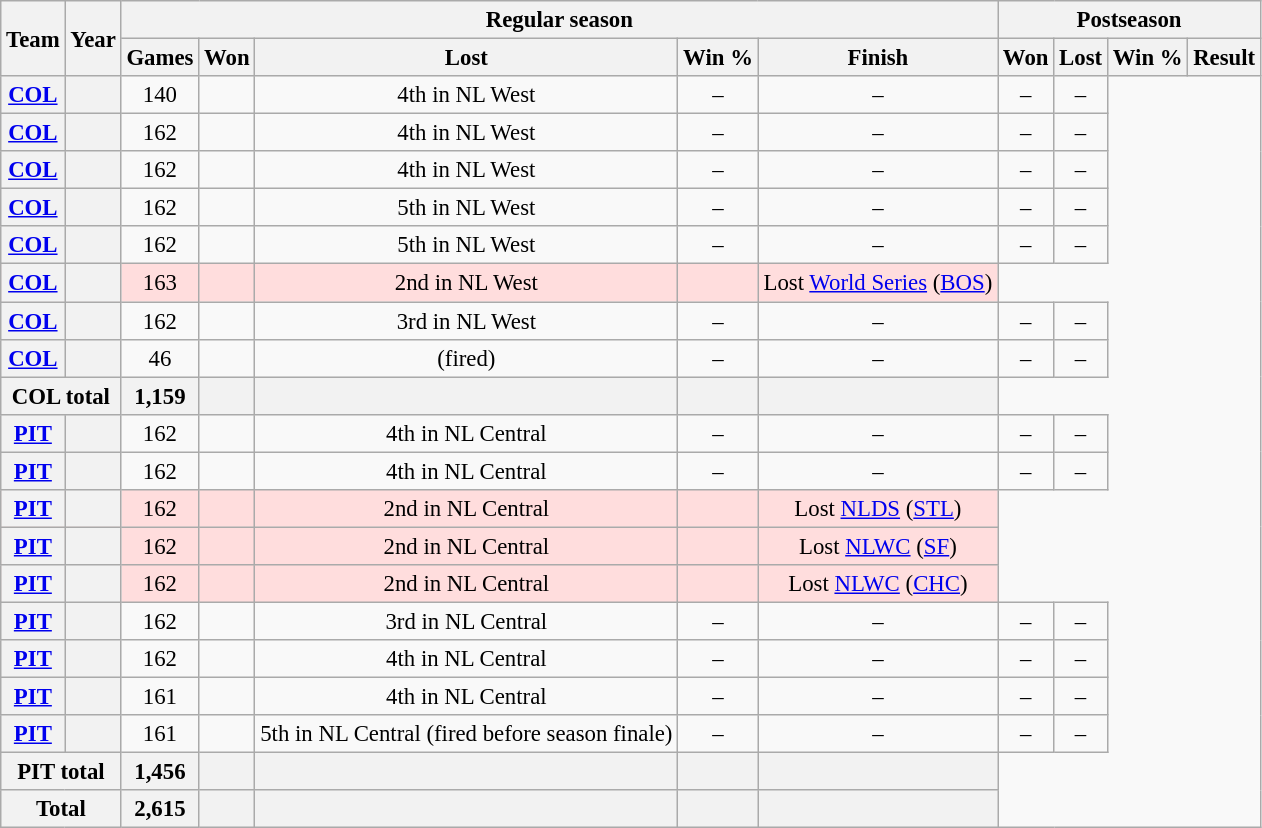<table class="wikitable" style="font-size: 95%; text-align:center;">
<tr>
<th rowspan="2">Team</th>
<th rowspan="2">Year</th>
<th colspan="5">Regular season</th>
<th colspan="4">Postseason</th>
</tr>
<tr>
<th>Games</th>
<th>Won</th>
<th>Lost</th>
<th>Win %</th>
<th>Finish</th>
<th>Won</th>
<th>Lost</th>
<th>Win %</th>
<th>Result</th>
</tr>
<tr>
<th><a href='#'>COL</a></th>
<th></th>
<td>140</td>
<td></td>
<td>4th in NL West</td>
<td>–</td>
<td>–</td>
<td>–</td>
<td>–</td>
</tr>
<tr>
<th><a href='#'>COL</a></th>
<th></th>
<td>162</td>
<td></td>
<td>4th in NL West</td>
<td>–</td>
<td>–</td>
<td>–</td>
<td>–</td>
</tr>
<tr>
<th><a href='#'>COL</a></th>
<th></th>
<td>162</td>
<td></td>
<td>4th in NL West</td>
<td>–</td>
<td>–</td>
<td>–</td>
<td>–</td>
</tr>
<tr>
<th><a href='#'>COL</a></th>
<th></th>
<td>162</td>
<td></td>
<td>5th in NL West</td>
<td>–</td>
<td>–</td>
<td>–</td>
<td>–</td>
</tr>
<tr>
<th><a href='#'>COL</a></th>
<th></th>
<td>162</td>
<td></td>
<td>5th in NL West</td>
<td>–</td>
<td>–</td>
<td>–</td>
<td>–</td>
</tr>
<tr style="background:#fdd;" !>
<th><a href='#'>COL</a></th>
<th></th>
<td>163</td>
<td></td>
<td>2nd in NL West</td>
<td></td>
<td>Lost <a href='#'>World Series</a> (<a href='#'>BOS</a>)</td>
</tr>
<tr>
<th><a href='#'>COL</a></th>
<th></th>
<td>162</td>
<td></td>
<td>3rd in NL West</td>
<td>–</td>
<td>–</td>
<td>–</td>
<td>–</td>
</tr>
<tr>
<th><a href='#'>COL</a></th>
<th></th>
<td>46</td>
<td></td>
<td>(fired)</td>
<td>–</td>
<td>–</td>
<td>–</td>
<td>–</td>
</tr>
<tr>
<th colspan="2">COL total</th>
<th>1,159</th>
<th></th>
<th></th>
<th></th>
<th></th>
</tr>
<tr>
<th><a href='#'>PIT</a></th>
<th></th>
<td>162</td>
<td></td>
<td>4th in NL Central</td>
<td>–</td>
<td>–</td>
<td>–</td>
<td>–</td>
</tr>
<tr>
<th><a href='#'>PIT</a></th>
<th></th>
<td>162</td>
<td></td>
<td>4th in NL Central</td>
<td>–</td>
<td>–</td>
<td>–</td>
<td>–</td>
</tr>
<tr style="background:#fdd;" !>
<th><a href='#'>PIT</a></th>
<th></th>
<td>162</td>
<td></td>
<td>2nd in NL Central</td>
<td></td>
<td>Lost <a href='#'>NLDS</a> (<a href='#'>STL</a>)</td>
</tr>
<tr style="background:#fdd;" !>
<th><a href='#'>PIT</a></th>
<th></th>
<td>162</td>
<td></td>
<td>2nd in NL Central</td>
<td></td>
<td>Lost <a href='#'>NLWC</a> (<a href='#'>SF</a>)</td>
</tr>
<tr style="background:#fdd;" !>
<th><a href='#'>PIT</a></th>
<th></th>
<td>162</td>
<td></td>
<td>2nd in NL Central</td>
<td></td>
<td>Lost <a href='#'>NLWC</a> (<a href='#'>CHC</a>)</td>
</tr>
<tr>
<th><a href='#'>PIT</a></th>
<th></th>
<td>162</td>
<td></td>
<td>3rd in NL Central</td>
<td>–</td>
<td>–</td>
<td>–</td>
<td>–</td>
</tr>
<tr>
<th><a href='#'>PIT</a></th>
<th></th>
<td>162</td>
<td></td>
<td>4th in NL Central</td>
<td>–</td>
<td>–</td>
<td>–</td>
<td>–</td>
</tr>
<tr>
<th><a href='#'>PIT</a></th>
<th></th>
<td>161</td>
<td></td>
<td>4th in NL Central</td>
<td>–</td>
<td>–</td>
<td>–</td>
<td>–</td>
</tr>
<tr>
<th><a href='#'>PIT</a></th>
<th></th>
<td>161</td>
<td></td>
<td>5th in NL Central (fired before season finale)</td>
<td>–</td>
<td>–</td>
<td>–</td>
<td>–</td>
</tr>
<tr>
<th colspan="2">PIT total</th>
<th>1,456</th>
<th></th>
<th></th>
<th></th>
<th></th>
</tr>
<tr>
<th colspan="2">Total</th>
<th>2,615</th>
<th></th>
<th></th>
<th></th>
<th></th>
</tr>
</table>
